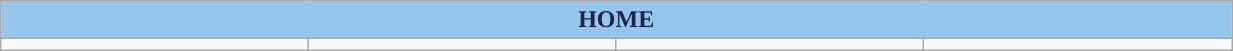<table class="wikitable collapsible collapsed" style="width:65%">
<tr>
<th colspan=5 ! style="color:#1F224F; background:#96C6EA">HOME</th>
</tr>
<tr>
<td></td>
<td></td>
<td></td>
<td></td>
</tr>
</table>
